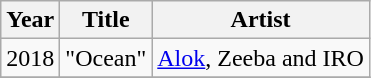<table class="wikitable">
<tr>
<th>Year</th>
<th>Title</th>
<th>Artist</th>
</tr>
<tr>
<td>2018</td>
<td>"Ocean"</td>
<td><a href='#'>Alok</a>, Zeeba and IRO</td>
</tr>
<tr>
</tr>
</table>
